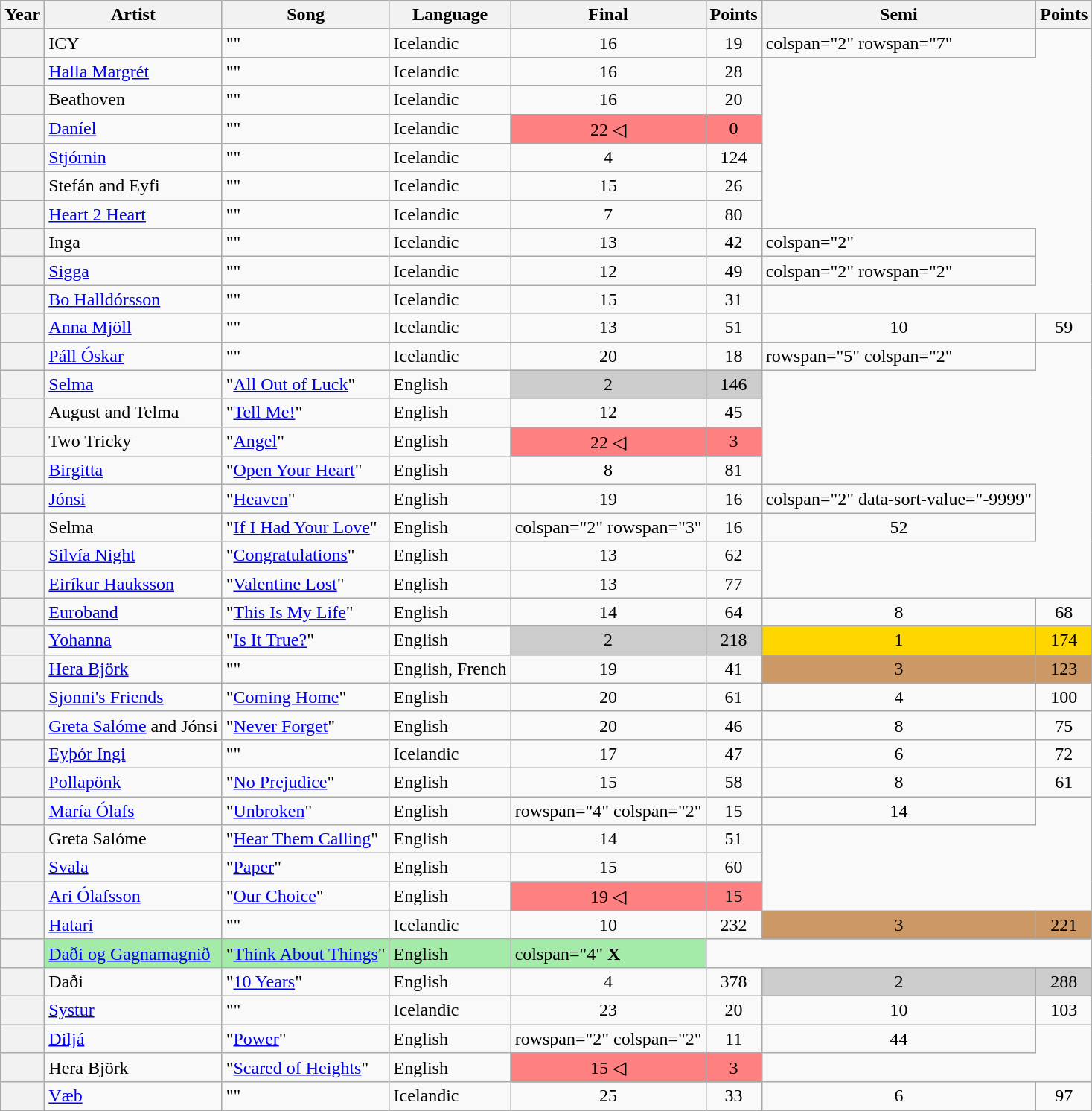<table class="wikitable sortable plainrowheaders">
<tr>
<th scope="col">Year</th>
<th scope="col">Artist</th>
<th scope="col">Song</th>
<th scope="col">Language</th>
<th scope="col" data-sort-type="number">Final</th>
<th scope="col" data-sort-type="number">Points</th>
<th scope="col" data-sort-type="number">Semi</th>
<th scope="col" data-sort-type="number">Points</th>
</tr>
<tr>
<th scope="row" style="text-align:center;"></th>
<td>ICY</td>
<td>""</td>
<td>Icelandic</td>
<td style="text-align:center;">16</td>
<td style="text-align:center;">19</td>
<td>colspan="2" rowspan="7" </td>
</tr>
<tr>
<th scope="row" style="text-align:center;"></th>
<td><a href='#'>Halla Margrét</a></td>
<td>""</td>
<td>Icelandic</td>
<td style="text-align:center;">16</td>
<td style="text-align:center;">28</td>
</tr>
<tr>
<th scope="row" style="text-align:center;"></th>
<td>Beathoven</td>
<td>""</td>
<td>Icelandic</td>
<td style="text-align:center;">16</td>
<td style="text-align:center;">20</td>
</tr>
<tr>
<th scope="row" style="text-align:center;"></th>
<td><a href='#'>Daníel</a></td>
<td>""</td>
<td>Icelandic</td>
<td style="text-align:center; background-color:#FE8080;">22 ◁</td>
<td style="text-align:center; background-color:#FE8080;">0</td>
</tr>
<tr>
<th scope="row" style="text-align:center;"></th>
<td><a href='#'>Stjórnin</a></td>
<td>""</td>
<td>Icelandic</td>
<td style="text-align:center;">4</td>
<td style="text-align:center;">124</td>
</tr>
<tr>
<th scope="row" style="text-align:center;"></th>
<td>Stefán and Eyfi</td>
<td>""</td>
<td>Icelandic</td>
<td style="text-align:center;">15</td>
<td style="text-align:center;">26</td>
</tr>
<tr>
<th scope="row" style="text-align:center;"></th>
<td><a href='#'>Heart 2 Heart</a></td>
<td>""</td>
<td>Icelandic</td>
<td style="text-align:center;">7</td>
<td style="text-align:center;">80</td>
</tr>
<tr>
<th scope="row" style="text-align:center;"></th>
<td>Inga</td>
<td>""</td>
<td>Icelandic</td>
<td style="text-align:center;">13</td>
<td style="text-align:center;">42</td>
<td>colspan="2" </td>
</tr>
<tr>
<th scope="row" style="text-align:center;"></th>
<td><a href='#'>Sigga</a></td>
<td>""</td>
<td>Icelandic</td>
<td style="text-align:center;">12</td>
<td style="text-align:center;">49</td>
<td>colspan="2" rowspan="2" </td>
</tr>
<tr>
<th scope="row" style="text-align:center;"></th>
<td><a href='#'>Bo Halldórsson</a></td>
<td>""</td>
<td>Icelandic</td>
<td style="text-align:center;">15</td>
<td style="text-align:center;">31</td>
</tr>
<tr>
<th scope="row" style="text-align:center;"></th>
<td><a href='#'>Anna Mjöll</a></td>
<td>""</td>
<td>Icelandic</td>
<td style="text-align:center;">13</td>
<td style="text-align:center;">51</td>
<td style="text-align:center;">10</td>
<td style="text-align:center;">59</td>
</tr>
<tr>
<th scope="row" style="text-align:center;"></th>
<td><a href='#'>Páll Óskar</a></td>
<td>""</td>
<td>Icelandic</td>
<td style="text-align:center;">20</td>
<td style="text-align:center;">18</td>
<td>rowspan="5" colspan="2" </td>
</tr>
<tr>
<th scope="row" style="text-align:center;"></th>
<td><a href='#'>Selma</a></td>
<td>"<a href='#'>All Out of Luck</a>"</td>
<td>English</td>
<td style="text-align:center; background-color:#CCC;">2</td>
<td style="text-align:center; background-color:#CCC;">146</td>
</tr>
<tr>
<th scope="row" style="text-align:center;"></th>
<td>August and Telma</td>
<td>"<a href='#'>Tell Me!</a>"</td>
<td>English</td>
<td style="text-align:center;">12</td>
<td style="text-align:center;">45</td>
</tr>
<tr>
<th scope="row" style="text-align:center;"></th>
<td>Two Tricky</td>
<td>"<a href='#'>Angel</a>"</td>
<td>English</td>
<td style="text-align:center; background-color:#FE8080;">22 ◁</td>
<td style="text-align:center; background-color:#FE8080;">3</td>
</tr>
<tr>
<th scope="row" style="text-align:center;"></th>
<td><a href='#'>Birgitta</a></td>
<td>"<a href='#'>Open Your Heart</a>"</td>
<td>English</td>
<td style="text-align:center;">8</td>
<td style="text-align:center;">81</td>
</tr>
<tr>
<th scope="row" style="text-align:center;"></th>
<td><a href='#'>Jónsi</a></td>
<td>"<a href='#'>Heaven</a>"</td>
<td>English</td>
<td style="text-align:center;">19</td>
<td style="text-align:center;">16</td>
<td>colspan="2" data-sort-value="-9999" </td>
</tr>
<tr>
<th scope="row" style="text-align:center;"></th>
<td>Selma</td>
<td>"<a href='#'>If I Had Your Love</a>"</td>
<td>English</td>
<td>colspan="2" rowspan="3" </td>
<td style="text-align:center;">16</td>
<td style="text-align:center;">52</td>
</tr>
<tr>
<th scope="row" style="text-align:center;"></th>
<td><a href='#'>Silvía Night</a></td>
<td>"<a href='#'>Congratulations</a>"</td>
<td>English</td>
<td style="text-align:center;">13</td>
<td style="text-align:center;">62</td>
</tr>
<tr>
<th scope="row" style="text-align:center;"></th>
<td><a href='#'>Eiríkur Hauksson</a></td>
<td>"<a href='#'>Valentine Lost</a>"</td>
<td>English</td>
<td style="text-align:center;">13</td>
<td style="text-align:center;">77</td>
</tr>
<tr>
<th scope="row" style="text-align:center;"></th>
<td><a href='#'>Euroband</a></td>
<td>"<a href='#'>This Is My Life</a>"</td>
<td>English</td>
<td style="text-align:center;">14</td>
<td style="text-align:center;">64</td>
<td style="text-align:center;">8</td>
<td style="text-align:center;">68</td>
</tr>
<tr>
<th scope="row" style="text-align:center;"></th>
<td><a href='#'>Yohanna</a></td>
<td>"<a href='#'>Is It True?</a>"</td>
<td>English</td>
<td style="text-align:center; background-color:#CCC;">2</td>
<td style="text-align:center; background-color:#CCC;">218</td>
<td style="text-align:center; background-color:#FFD700;">1</td>
<td style="text-align:center; background-color:#FFD700;">174</td>
</tr>
<tr>
<th scope="row" style="text-align:center;"></th>
<td><a href='#'>Hera Björk</a></td>
<td>""</td>
<td>English, French</td>
<td style="text-align:center;">19</td>
<td style="text-align:center;">41</td>
<td style="text-align:center; background-color:#C96;">3</td>
<td style="text-align:center; background-color:#C96;">123</td>
</tr>
<tr>
<th scope="row" style="text-align:center;"></th>
<td><a href='#'>Sjonni's Friends</a></td>
<td>"<a href='#'>Coming Home</a>"</td>
<td>English</td>
<td style="text-align:center;">20</td>
<td style="text-align:center;">61</td>
<td style="text-align:center;">4</td>
<td style="text-align:center;">100</td>
</tr>
<tr>
<th scope="row" style="text-align:center;"></th>
<td><a href='#'>Greta Salóme</a> and Jónsi</td>
<td>"<a href='#'>Never Forget</a>"</td>
<td>English</td>
<td style="text-align:center;">20</td>
<td style="text-align:center;">46</td>
<td style="text-align:center;">8</td>
<td style="text-align:center;">75</td>
</tr>
<tr>
<th scope="row" style="text-align:center;"></th>
<td><a href='#'>Eyþór Ingi</a></td>
<td>""</td>
<td>Icelandic</td>
<td style="text-align:center;">17</td>
<td style="text-align:center;">47</td>
<td style="text-align:center;">6</td>
<td style="text-align:center;">72</td>
</tr>
<tr>
<th scope="row" style="text-align:center;"></th>
<td><a href='#'>Pollapönk</a></td>
<td>"<a href='#'>No Prejudice</a>"</td>
<td>English</td>
<td style="text-align:center;">15</td>
<td style="text-align:center;">58</td>
<td style="text-align:center;">8</td>
<td style="text-align:center;">61</td>
</tr>
<tr>
<th scope="row" style="text-align:center;"></th>
<td><a href='#'>María Ólafs</a></td>
<td>"<a href='#'>Unbroken</a>"</td>
<td>English</td>
<td>rowspan="4" colspan="2" </td>
<td style="text-align:center;">15</td>
<td style="text-align:center;">14</td>
</tr>
<tr>
<th scope="row" style="text-align:center;"></th>
<td>Greta Salóme</td>
<td>"<a href='#'>Hear Them Calling</a>"</td>
<td>English</td>
<td style="text-align:center;">14</td>
<td style="text-align:center;">51</td>
</tr>
<tr>
<th scope="row" style="text-align:center;"></th>
<td><a href='#'>Svala</a></td>
<td>"<a href='#'>Paper</a>"</td>
<td>English</td>
<td style="text-align:center;">15</td>
<td style="text-align:center;">60</td>
</tr>
<tr>
<th scope="row" style="text-align:center;"></th>
<td><a href='#'>Ari Ólafsson</a></td>
<td>"<a href='#'>Our Choice</a>"</td>
<td>English</td>
<td style="text-align:center; background-color:#FE8080;">19 ◁</td>
<td style="text-align:center; background-color:#FE8080;">15</td>
</tr>
<tr>
<th scope="row" style="text-align:center;"></th>
<td><a href='#'>Hatari</a></td>
<td>""</td>
<td>Icelandic</td>
<td style="text-align:center;">10</td>
<td style="text-align:center;">232</td>
<td style="text-align:center; background-color:#C96;">3</td>
<td style="text-align:center; background-color:#C96;">221</td>
</tr>
<tr style="background-color:#A4EAA9;">
<th scope="row" style="text-align:center;"></th>
<td><a href='#'>Daði <span>og Gagnamagnið</span></a></td>
<td>"<a href='#'>Think About Things</a>"</td>
<td>English</td>
<td>colspan="4"  <strong>X</strong></td>
</tr>
<tr>
<th scope="row" style="text-align:center;"></th>
<td>Daði </td>
<td>"<a href='#'>10 Years</a>"</td>
<td>English</td>
<td style="text-align:center;">4</td>
<td style="text-align:center;">378</td>
<td style="text-align:center; background-color:#CCC;">2</td>
<td style="text-align:center; background-color:#CCC;">288</td>
</tr>
<tr>
<th scope="row" style="text-align:center;"></th>
<td><a href='#'>Systur</a></td>
<td>""</td>
<td>Icelandic</td>
<td style="text-align:center;">23</td>
<td style="text-align:center;">20</td>
<td style="text-align:center;">10</td>
<td style="text-align:center;">103</td>
</tr>
<tr>
<th scope="row" style="text-align:center;"></th>
<td><a href='#'>Diljá</a></td>
<td>"<a href='#'>Power</a>"</td>
<td>English</td>
<td>rowspan="2" colspan="2" </td>
<td style="text-align:center;">11</td>
<td style="text-align:center;">44</td>
</tr>
<tr>
<th scope="row" style="text-align:center;"></th>
<td>Hera Björk</td>
<td>"<a href='#'>Scared of Heights</a>"</td>
<td>English</td>
<td style="text-align:center; background-color:#FE8080;">15 ◁</td>
<td style="text-align:center; background-color:#FE8080;">3</td>
</tr>
<tr>
<th scope="row" style="text-align:center;"></th>
<td><a href='#'>Væb</a></td>
<td>""</td>
<td>Icelandic</td>
<td style="text-align:center;">25</td>
<td style="text-align:center;">33</td>
<td style="text-align:center;">6</td>
<td style="text-align:center;">97</td>
</tr>
</table>
